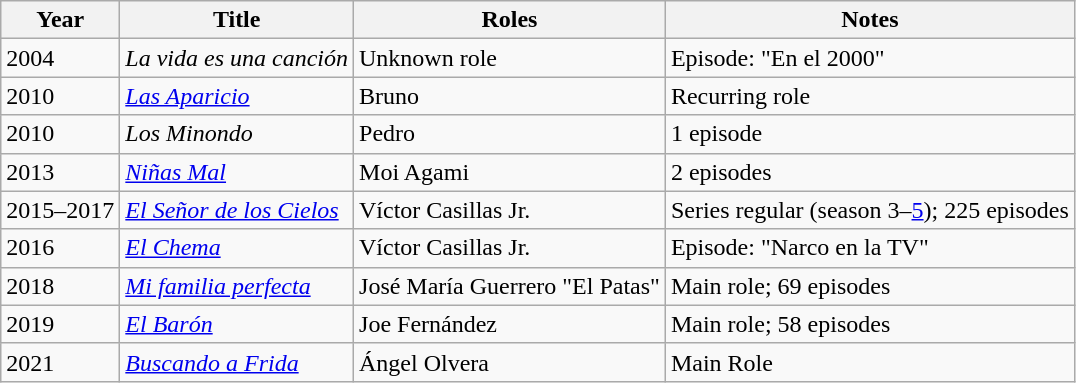<table class="wikitable sortable">
<tr>
<th>Year</th>
<th>Title</th>
<th>Roles</th>
<th>Notes</th>
</tr>
<tr>
<td>2004</td>
<td><em>La vida es una canción</em></td>
<td>Unknown role</td>
<td>Episode: "En el 2000"</td>
</tr>
<tr>
<td>2010</td>
<td><em><a href='#'>Las Aparicio</a></em></td>
<td>Bruno</td>
<td>Recurring role</td>
</tr>
<tr>
<td>2010</td>
<td><em>Los Minondo</em></td>
<td>Pedro</td>
<td>1 episode</td>
</tr>
<tr>
<td>2013</td>
<td><em><a href='#'>Niñas Mal</a></em></td>
<td>Moi Agami</td>
<td>2 episodes</td>
</tr>
<tr>
<td>2015–2017</td>
<td><em><a href='#'>El Señor de los Cielos</a></em></td>
<td>Víctor Casillas Jr.</td>
<td>Series regular (season 3–<a href='#'>5</a>); 225 episodes</td>
</tr>
<tr>
<td>2016</td>
<td><em><a href='#'>El Chema</a></em></td>
<td>Víctor Casillas Jr.</td>
<td>Episode: "Narco en la TV"</td>
</tr>
<tr>
<td>2018</td>
<td><em><a href='#'>Mi familia perfecta</a></em></td>
<td>José María Guerrero "El Patas"</td>
<td>Main role; 69 episodes</td>
</tr>
<tr>
<td>2019</td>
<td><em><a href='#'>El Barón</a></em></td>
<td>Joe Fernández</td>
<td>Main role; 58 episodes</td>
</tr>
<tr>
<td>2021</td>
<td><em><a href='#'>Buscando a Frida</a></em></td>
<td>Ángel Olvera</td>
<td>Main Role</td>
</tr>
</table>
